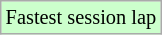<table class="wikitable sortable" style="font-size: 85%;">
<tr style="background:#ccffcc;">
<td>Fastest session lap</td>
</tr>
</table>
